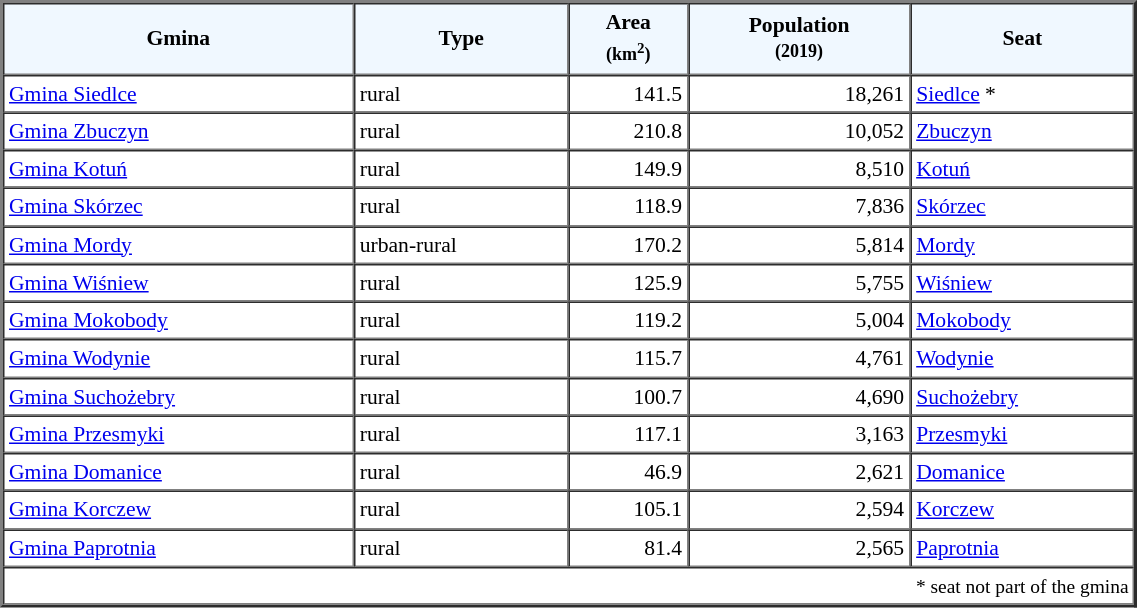<table width="60%" border="2" cellpadding="3" cellspacing="0" style="font-size:90%;line-height:120%;">
<tr bgcolor="F0F8FF">
<td style="text-align:center;"><strong>Gmina</strong></td>
<td style="text-align:center;"><strong>Type</strong></td>
<td style="text-align:center;"><strong>Area<br><small>(km<sup>2</sup>)</small></strong></td>
<td style="text-align:center;"><strong>Population<br><small>(2019)</small></strong></td>
<td style="text-align:center;"><strong>Seat</strong></td>
</tr>
<tr>
<td><a href='#'>Gmina Siedlce</a></td>
<td>rural</td>
<td style="text-align:right;">141.5</td>
<td style="text-align:right;">18,261</td>
<td><a href='#'>Siedlce</a> *</td>
</tr>
<tr>
<td><a href='#'>Gmina Zbuczyn</a></td>
<td>rural</td>
<td style="text-align:right;">210.8</td>
<td style="text-align:right;">10,052</td>
<td><a href='#'>Zbuczyn</a></td>
</tr>
<tr>
<td><a href='#'>Gmina Kotuń</a></td>
<td>rural</td>
<td style="text-align:right;">149.9</td>
<td style="text-align:right;">8,510</td>
<td><a href='#'>Kotuń</a></td>
</tr>
<tr>
<td><a href='#'>Gmina Skórzec</a></td>
<td>rural</td>
<td style="text-align:right;">118.9</td>
<td style="text-align:right;">7,836</td>
<td><a href='#'>Skórzec</a></td>
</tr>
<tr>
<td><a href='#'>Gmina Mordy</a></td>
<td>urban-rural</td>
<td style="text-align:right;">170.2</td>
<td style="text-align:right;">5,814</td>
<td><a href='#'>Mordy</a></td>
</tr>
<tr>
<td><a href='#'>Gmina Wiśniew</a></td>
<td>rural</td>
<td style="text-align:right;">125.9</td>
<td style="text-align:right;">5,755</td>
<td><a href='#'>Wiśniew</a></td>
</tr>
<tr>
<td><a href='#'>Gmina Mokobody</a></td>
<td>rural</td>
<td style="text-align:right;">119.2</td>
<td style="text-align:right;">5,004</td>
<td><a href='#'>Mokobody</a></td>
</tr>
<tr>
<td><a href='#'>Gmina Wodynie</a></td>
<td>rural</td>
<td style="text-align:right;">115.7</td>
<td style="text-align:right;">4,761</td>
<td><a href='#'>Wodynie</a></td>
</tr>
<tr>
<td><a href='#'>Gmina Suchożebry</a></td>
<td>rural</td>
<td style="text-align:right;">100.7</td>
<td style="text-align:right;">4,690</td>
<td><a href='#'>Suchożebry</a></td>
</tr>
<tr>
<td><a href='#'>Gmina Przesmyki</a></td>
<td>rural</td>
<td style="text-align:right;">117.1</td>
<td style="text-align:right;">3,163</td>
<td><a href='#'>Przesmyki</a></td>
</tr>
<tr>
<td><a href='#'>Gmina Domanice</a></td>
<td>rural</td>
<td style="text-align:right;">46.9</td>
<td style="text-align:right;">2,621</td>
<td><a href='#'>Domanice</a></td>
</tr>
<tr>
<td><a href='#'>Gmina Korczew</a></td>
<td>rural</td>
<td style="text-align:right;">105.1</td>
<td style="text-align:right;">2,594</td>
<td><a href='#'>Korczew</a></td>
</tr>
<tr>
<td><a href='#'>Gmina Paprotnia</a></td>
<td>rural</td>
<td style="text-align:right;">81.4</td>
<td style="text-align:right;">2,565</td>
<td><a href='#'>Paprotnia</a></td>
</tr>
<tr>
<td colspan=5 style="text-align:right;font-size:90%">* seat not part of the gmina</td>
</tr>
<tr>
</tr>
</table>
